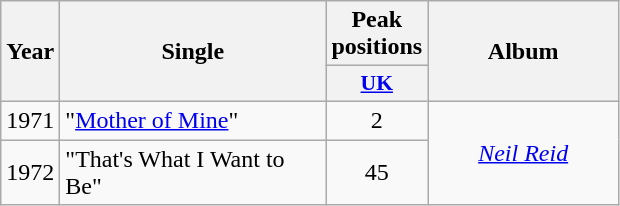<table class="wikitable">
<tr>
<th align="center" rowspan="2" width="20">Year</th>
<th align="center" rowspan="2" width="170">Single</th>
<th align="center" colspan="1" width="20">Peak positions</th>
<th align="center" rowspan="2" width="120">Album</th>
</tr>
<tr>
<th scope="col" style="width:3em;font-size:90%;"><a href='#'>UK</a></th>
</tr>
<tr>
<td style="text-align:center;">1971</td>
<td style="text-align:left;">"<a href='#'>Mother of Mine</a>"</td>
<td style="text-align:center;">2</td>
<td style="text-align:center;" rowspan=2><em><a href='#'>Neil Reid</a></em></td>
</tr>
<tr>
<td style="text-align:center;">1972</td>
<td style="text-align:left;">"That's What I Want to Be"</td>
<td style="text-align:center;">45</td>
</tr>
</table>
